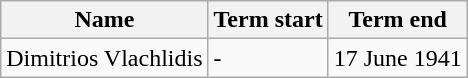<table class="wikitable">
<tr>
<th>Name</th>
<th><strong>Term start</strong></th>
<th><strong>Term end</strong></th>
</tr>
<tr>
<td>Dimitrios Vlachlidis</td>
<td>-</td>
<td>17 June 1941</td>
</tr>
</table>
